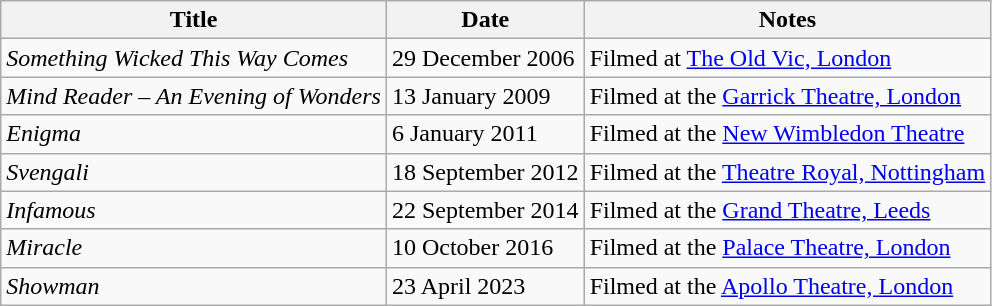<table class="wikitable plainrowheaders">
<tr>
<th scope="col">Title</th>
<th scope="col">Date</th>
<th scope="col">Notes</th>
</tr>
<tr>
<td scope="row"><em>Something Wicked This Way Comes</em></td>
<td>29 December 2006</td>
<td>Filmed at <a href='#'>The Old Vic, London</a></td>
</tr>
<tr>
<td scope="row"><em>Mind Reader – An Evening of Wonders</em></td>
<td>13 January 2009</td>
<td>Filmed at the <a href='#'>Garrick Theatre, London</a></td>
</tr>
<tr>
<td scope="row"><em>Enigma</em></td>
<td>6 January 2011</td>
<td>Filmed at the <a href='#'>New Wimbledon Theatre</a></td>
</tr>
<tr>
<td scope="row"><em>Svengali</em></td>
<td>18 September 2012</td>
<td>Filmed at the <a href='#'>Theatre Royal, Nottingham</a></td>
</tr>
<tr>
<td scope="row"><em>Infamous</em></td>
<td>22 September 2014</td>
<td>Filmed at the <a href='#'>Grand Theatre, Leeds</a></td>
</tr>
<tr>
<td scope="row"><em>Miracle</em></td>
<td>10 October 2016</td>
<td>Filmed at the <a href='#'>Palace Theatre, London</a></td>
</tr>
<tr>
<td scope="row"><em>Showman</em></td>
<td>23 April 2023</td>
<td>Filmed at the <a href='#'>Apollo Theatre, London</a></td>
</tr>
</table>
